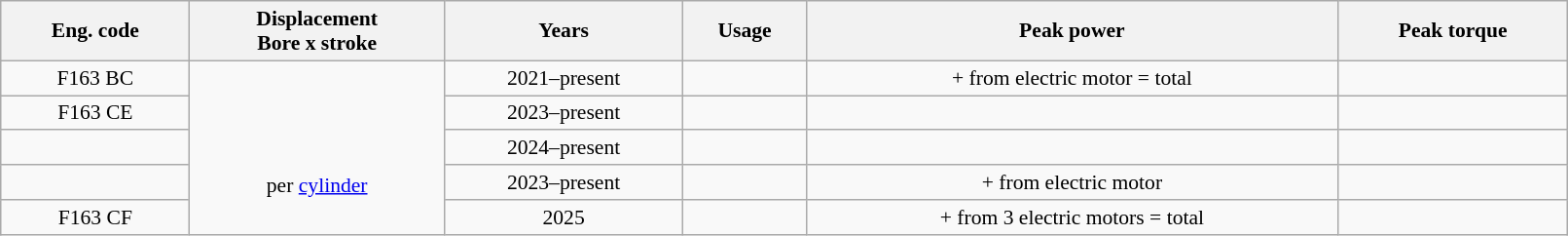<table class="wikitable" style="text-align:center; font-size:90%;" width=85%>
<tr>
<th>Eng. code</th>
<th>Displacement<br>Bore x stroke</th>
<th>Years</th>
<th>Usage</th>
<th>Peak power</th>
<th>Peak torque</th>
</tr>
<tr>
<td>F163 BC</td>
<td rowspan=5><br> <br><br>  per <a href='#'>cylinder</a></td>
<td>2021–present</td>
<td><br></td>
<td>  +  from electric motor = total </td>
<td> </td>
</tr>
<tr>
<td>F163 CE</td>
<td>2023–present</td>
<td></td>
<td> </td>
<td> </td>
</tr>
<tr>
<td></td>
<td>2024–present</td>
<td></td>
<td> </td>
<td> </td>
</tr>
<tr>
<td></td>
<td>2023–present</td>
<td></td>
<td> +  from electric motor</td>
<td></td>
</tr>
<tr>
<td>F163 CF</td>
<td>2025</td>
<td></td>
<td>  +  from 3 electric motors = total </td>
<td> </td>
</tr>
</table>
